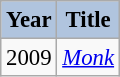<table class="wikitable" style="font-size:95%;">
<tr align="center">
<th style="background:#B0C4DE;">Year</th>
<th style="background:#B0C4DE;">Title</th>
</tr>
<tr>
<td>2009</td>
<td><em><a href='#'>Monk</a></em></td>
</tr>
</table>
